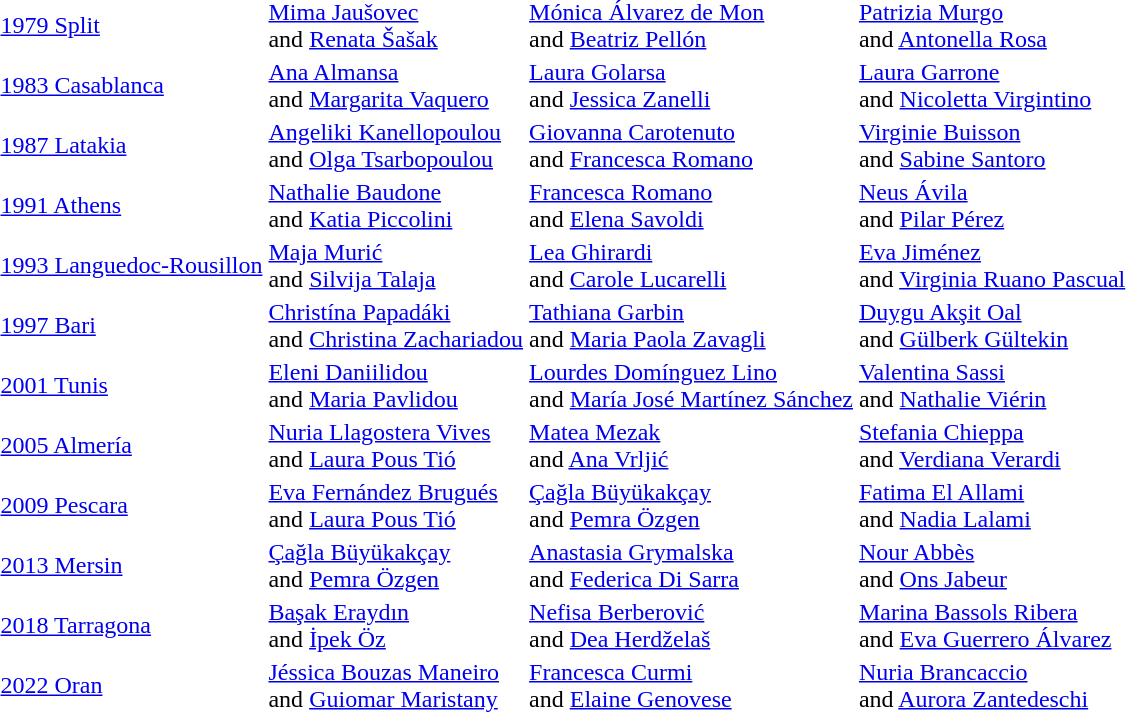<table>
<tr>
<td><a href='#'>1979 Split</a><br></td>
<td> <a href='#'>Mima Jaušovec</a> <br> and <a href='#'>Renata Šašak</a></td>
<td> <a href='#'>Mónica Álvarez de Mon</a> <br> and <a href='#'>Beatriz Pellón</a></td>
<td> <a href='#'>Patrizia Murgo</a> <br> and <a href='#'>Antonella Rosa</a></td>
</tr>
<tr>
<td><a href='#'>1983 Casablanca</a><br></td>
<td> <a href='#'>Ana Almansa</a> <br> and <a href='#'>Margarita Vaquero</a></td>
<td> <a href='#'>Laura Golarsa</a> <br> and <a href='#'>Jessica Zanelli</a></td>
<td> <a href='#'>Laura Garrone</a> <br> and <a href='#'>Nicoletta Virgintino</a></td>
</tr>
<tr>
<td><a href='#'>1987 Latakia</a><br></td>
<td> <a href='#'>Angeliki Kanellopoulou</a> <br> and <a href='#'>Olga Tsarbopoulou</a></td>
<td> <a href='#'>Giovanna Carotenuto</a> <br> and <a href='#'>Francesca Romano</a></td>
<td> <a href='#'>Virginie Buisson</a> <br> and <a href='#'>Sabine Santoro</a></td>
</tr>
<tr>
<td><a href='#'>1991 Athens</a><br></td>
<td> <a href='#'>Nathalie Baudone</a> <br> and <a href='#'>Katia Piccolini</a></td>
<td> <a href='#'>Francesca Romano</a> <br> and <a href='#'>Elena Savoldi</a></td>
<td> <a href='#'>Neus Ávila</a> <br> and <a href='#'>Pilar Pérez</a></td>
</tr>
<tr>
<td><a href='#'>1993 Languedoc-Rousillon</a> </td>
<td> <a href='#'>Maja Murić</a> <br> and <a href='#'>Silvija Talaja</a></td>
<td> <a href='#'>Lea Ghirardi</a> <br> and <a href='#'>Carole Lucarelli</a></td>
<td> <a href='#'>Eva Jiménez</a> <br> and <a href='#'>Virginia Ruano Pascual</a></td>
</tr>
<tr>
<td><a href='#'>1997 Bari</a><br></td>
<td> <a href='#'>Christína Papadáki</a> <br> and <a href='#'>Christina Zachariadou</a></td>
<td> <a href='#'>Tathiana Garbin</a> <br> and <a href='#'>Maria Paola Zavagli</a></td>
<td> <a href='#'>Duygu Akşit Oal</a> <br> and <a href='#'>Gülberk Gültekin</a></td>
</tr>
<tr>
<td><a href='#'>2001 Tunis</a><br></td>
<td> <a href='#'>Eleni Daniilidou</a> <br> and <a href='#'>Maria Pavlidou</a></td>
<td> <a href='#'>Lourdes Domínguez Lino</a> <br> and <a href='#'>María José Martínez Sánchez</a></td>
<td> <a href='#'>Valentina Sassi</a> <br> and <a href='#'>Nathalie Viérin</a></td>
</tr>
<tr>
<td><a href='#'>2005 Almería</a><br></td>
<td> <a href='#'>Nuria Llagostera Vives</a> <br> and <a href='#'>Laura Pous Tió</a></td>
<td> <a href='#'>Matea Mezak</a> <br> and <a href='#'>Ana Vrljić</a></td>
<td> <a href='#'>Stefania Chieppa</a> <br> and <a href='#'>Verdiana Verardi</a></td>
</tr>
<tr>
<td><a href='#'>2009 Pescara</a><br></td>
<td> <a href='#'>Eva Fernández Brugués</a> <br> and <a href='#'>Laura Pous Tió</a></td>
<td> <a href='#'>Çağla Büyükakçay</a> <br> and <a href='#'>Pemra Özgen</a></td>
<td> <a href='#'>Fatima El Allami</a> <br> and <a href='#'>Nadia Lalami</a></td>
</tr>
<tr>
<td><a href='#'>2013 Mersin</a><br></td>
<td> <a href='#'>Çağla Büyükakçay</a> <br> and <a href='#'>Pemra Özgen</a></td>
<td> <a href='#'>Anastasia Grymalska</a> <br> and <a href='#'>Federica Di Sarra</a></td>
<td> <a href='#'>Nour Abbès</a> <br> and <a href='#'>Ons Jabeur</a></td>
</tr>
<tr>
<td><a href='#'>2018 Tarragona</a><br></td>
<td> <a href='#'>Başak Eraydın</a> <br> and <a href='#'>İpek Öz</a></td>
<td> <a href='#'>Nefisa Berberović</a> <br> and <a href='#'>Dea Herdželaš</a></td>
<td> <a href='#'>Marina Bassols Ribera</a> <br> and <a href='#'>Eva Guerrero Álvarez</a></td>
</tr>
<tr>
<td><a href='#'>2022 Oran</a><br></td>
<td> <a href='#'>Jéssica Bouzas Maneiro</a> <br> and <a href='#'>Guiomar Maristany</a></td>
<td> <a href='#'>Francesca Curmi</a> <br> and <a href='#'>Elaine Genovese</a></td>
<td> <a href='#'>Nuria Brancaccio</a> <br> and <a href='#'>Aurora Zantedeschi</a></td>
</tr>
</table>
